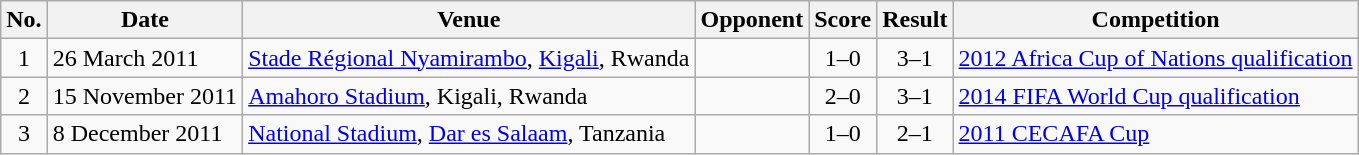<table class="wikitable sortable">
<tr>
<th scope="col">No.</th>
<th scope="col">Date</th>
<th scope="col">Venue</th>
<th scope="col">Opponent</th>
<th scope="col">Score</th>
<th scope="col">Result</th>
<th scope="col">Competition</th>
</tr>
<tr>
<td align="center">1</td>
<td>26 March 2011</td>
<td><a href='#'>Stade Régional Nyamirambo</a>, <a href='#'>Kigali</a>, Rwanda</td>
<td></td>
<td align="center">1–0</td>
<td align="center">3–1</td>
<td><a href='#'>2012 Africa Cup of Nations qualification</a></td>
</tr>
<tr>
<td align="center">2</td>
<td>15 November 2011</td>
<td><a href='#'>Amahoro Stadium</a>, Kigali, Rwanda</td>
<td></td>
<td align="center">2–0</td>
<td align="center">3–1</td>
<td><a href='#'>2014 FIFA World Cup qualification</a></td>
</tr>
<tr>
<td align="center">3</td>
<td>8 December 2011</td>
<td><a href='#'>National Stadium</a>, <a href='#'>Dar es Salaam</a>, Tanzania</td>
<td></td>
<td align="center">1–0</td>
<td align="center">2–1</td>
<td><a href='#'>2011 CECAFA Cup</a></td>
</tr>
</table>
